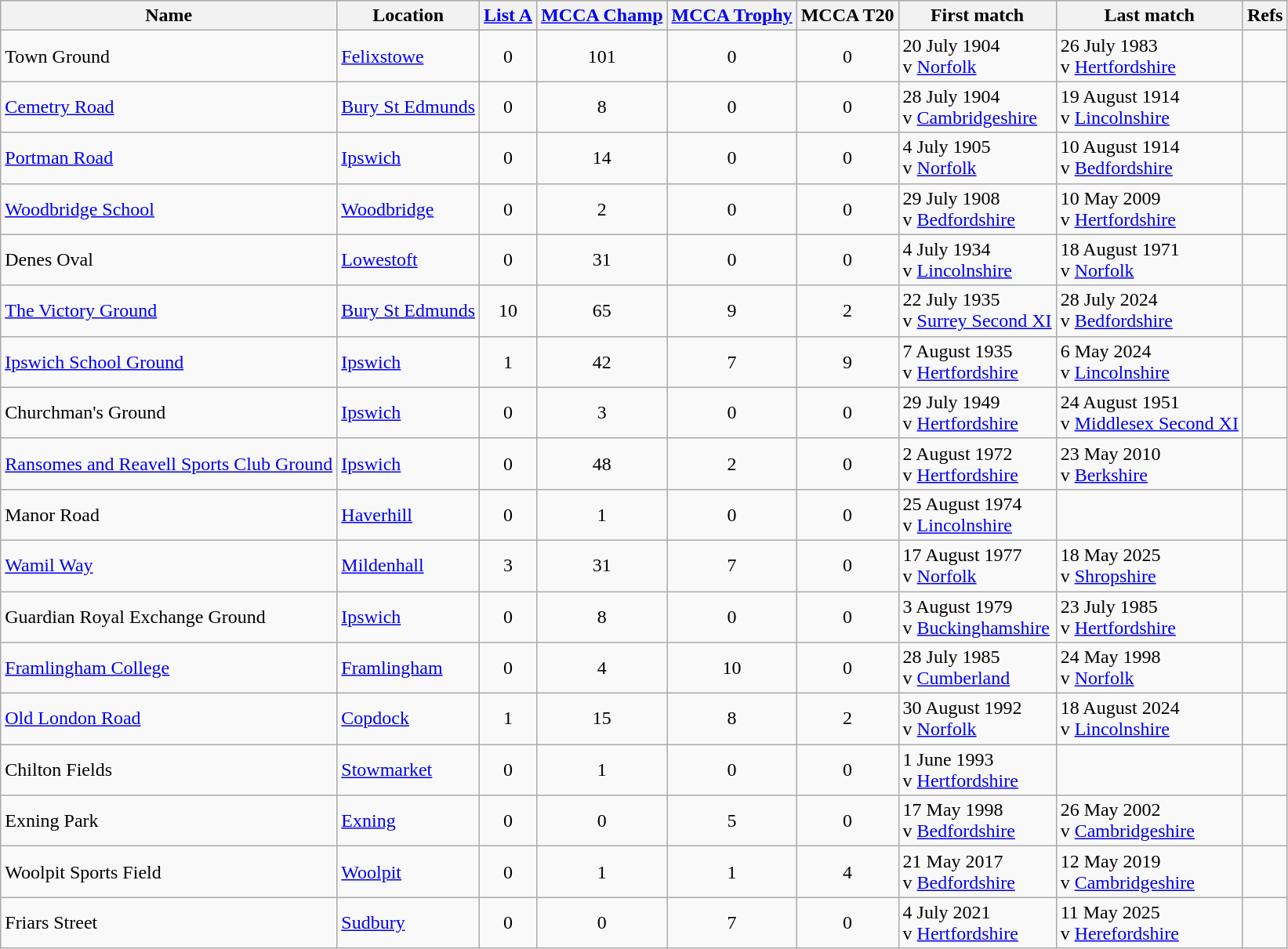<table class="wikitable sortable">
<tr>
<th>Name</th>
<th>Location</th>
<th><a href='#'>List A</a></th>
<th><a href='#'>MCCA Champ</a></th>
<th><a href='#'>MCCA Trophy</a></th>
<th>MCCA T20</th>
<th class="unsortable">First match</th>
<th class="unsortable">Last match</th>
<th class="unsortable">Refs</th>
</tr>
<tr>
<td>Town Ground</td>
<td><a href='#'>Felixstowe</a></td>
<td align="center">0</td>
<td align="center">101</td>
<td align="center">0</td>
<td align="center">0</td>
<td>20 July 1904<br>v <a href='#'>Norfolk</a></td>
<td>26 July 1983<br>v <a href='#'>Hertfordshire</a></td>
<td></td>
</tr>
<tr>
<td><a href='#'>Cemetry Road</a></td>
<td><a href='#'>Bury St Edmunds</a></td>
<td align="center">0</td>
<td align="center">8</td>
<td align="center">0</td>
<td align="center">0</td>
<td>28 July 1904<br>v <a href='#'>Cambridgeshire</a></td>
<td>19 August 1914<br>v <a href='#'>Lincolnshire</a></td>
<td></td>
</tr>
<tr>
<td><a href='#'>Portman Road</a></td>
<td><a href='#'>Ipswich</a></td>
<td align="center">0</td>
<td align="center">14</td>
<td align="center">0</td>
<td align="center">0</td>
<td>4 July 1905<br>v <a href='#'>Norfolk</a></td>
<td>10 August 1914<br>v <a href='#'>Bedfordshire</a></td>
<td></td>
</tr>
<tr>
<td><a href='#'>Woodbridge School</a></td>
<td><a href='#'>Woodbridge</a></td>
<td align="center">0</td>
<td align="center">2</td>
<td align="center">0</td>
<td align="center">0</td>
<td>29 July 1908<br>v <a href='#'>Bedfordshire</a></td>
<td>10 May 2009<br>v <a href='#'>Hertfordshire</a></td>
<td></td>
</tr>
<tr>
<td>Denes Oval</td>
<td><a href='#'>Lowestoft</a></td>
<td align="center">0</td>
<td align="center">31</td>
<td align="center">0</td>
<td align="center">0</td>
<td>4 July 1934<br>v <a href='#'>Lincolnshire</a></td>
<td>18 August 1971<br>v <a href='#'>Norfolk</a></td>
<td></td>
</tr>
<tr>
<td><a href='#'>The Victory Ground</a></td>
<td><a href='#'>Bury St Edmunds</a></td>
<td align="center">10</td>
<td align="center">65</td>
<td align="center">9</td>
<td align="center">2</td>
<td>22 July 1935<br>v <a href='#'>Surrey Second XI</a></td>
<td>28 July 2024<br>v <a href='#'>Bedfordshire</a></td>
<td></td>
</tr>
<tr>
<td><a href='#'>Ipswich School Ground</a><br></td>
<td><a href='#'>Ipswich</a></td>
<td align="center">1</td>
<td align="center">42</td>
<td align="center">7</td>
<td align="center">9</td>
<td>7 August 1935<br>v <a href='#'>Hertfordshire</a></td>
<td>6 May 2024<br>v <a href='#'>Lincolnshire</a></td>
<td></td>
</tr>
<tr>
<td>Churchman's Ground</td>
<td><a href='#'>Ipswich</a></td>
<td align="center">0</td>
<td align="center">3</td>
<td align="center">0</td>
<td align="center">0</td>
<td>29 July 1949<br>v <a href='#'>Hertfordshire</a></td>
<td>24 August 1951<br>v <a href='#'>Middlesex Second XI</a></td>
<td></td>
</tr>
<tr>
<td><a href='#'>Ransomes and Reavell Sports Club Ground</a></td>
<td><a href='#'>Ipswich</a></td>
<td align="center">0</td>
<td align="center">48</td>
<td align="center">2</td>
<td align="center">0</td>
<td>2 August 1972<br>v <a href='#'>Hertfordshire</a></td>
<td>23 May 2010<br>v <a href='#'>Berkshire</a></td>
<td></td>
</tr>
<tr>
<td>Manor Road</td>
<td><a href='#'>Haverhill</a></td>
<td align="center">0</td>
<td align="center">1</td>
<td align="center">0</td>
<td align="center">0</td>
<td>25 August 1974<br>v <a href='#'>Lincolnshire</a></td>
<td></td>
<td></td>
</tr>
<tr>
<td><a href='#'>Wamil Way</a><br></td>
<td><a href='#'>Mildenhall</a></td>
<td align="center">3</td>
<td align="center">31</td>
<td align="center">7</td>
<td align="center">0</td>
<td>17 August 1977<br>v <a href='#'>Norfolk</a></td>
<td>18 May 2025<br>v <a href='#'>Shropshire</a></td>
<td></td>
</tr>
<tr>
<td>Guardian Royal Exchange Ground</td>
<td><a href='#'>Ipswich</a></td>
<td align="center">0</td>
<td align="center">8</td>
<td align="center">0</td>
<td align="center">0</td>
<td>3 August 1979<br>v <a href='#'>Buckinghamshire</a></td>
<td>23 July 1985<br>v <a href='#'>Hertfordshire</a></td>
<td></td>
</tr>
<tr>
<td><a href='#'>Framlingham College</a></td>
<td><a href='#'>Framlingham</a></td>
<td align="center">0</td>
<td align="center">4</td>
<td align="center">10</td>
<td align="center">0</td>
<td>28 July 1985<br>v <a href='#'>Cumberland</a></td>
<td>24 May 1998<br>v <a href='#'>Norfolk</a></td>
<td></td>
</tr>
<tr>
<td><a href='#'>Old London Road</a><br></td>
<td><a href='#'>Copdock</a></td>
<td align="center">1</td>
<td align="center">15</td>
<td align="center">8</td>
<td align="center">2</td>
<td>30 August 1992<br>v <a href='#'>Norfolk</a></td>
<td>18 August 2024<br>v <a href='#'>Lincolnshire</a></td>
<td></td>
</tr>
<tr>
<td>Chilton Fields</td>
<td><a href='#'>Stowmarket</a></td>
<td align="center">0</td>
<td align="center">1</td>
<td align="center">0</td>
<td align="center">0</td>
<td>1 June 1993<br>v <a href='#'>Hertfordshire</a></td>
<td></td>
<td></td>
</tr>
<tr>
<td>Exning Park</td>
<td><a href='#'>Exning</a></td>
<td align="center">0</td>
<td align="center">0</td>
<td align="center">5</td>
<td align="center">0</td>
<td>17 May 1998<br>v <a href='#'>Bedfordshire</a></td>
<td>26 May 2002<br>v <a href='#'>Cambridgeshire</a></td>
<td></td>
</tr>
<tr>
<td>Woolpit Sports Field</td>
<td><a href='#'>Woolpit</a></td>
<td align="center">0</td>
<td align="center">1</td>
<td align="center">1</td>
<td align="center">4</td>
<td>21 May 2017<br>v <a href='#'>Bedfordshire</a></td>
<td>12 May 2019<br>v <a href='#'>Cambridgeshire</a></td>
<td></td>
</tr>
<tr>
<td>Friars Street</td>
<td><a href='#'>Sudbury</a></td>
<td align="center">0</td>
<td align="center">0</td>
<td align="center">7</td>
<td align="center">0</td>
<td>4 July 2021<br>v <a href='#'>Hertfordshire</a></td>
<td>11 May 2025<br>v <a href='#'>Herefordshire</a></td>
<td></td>
</tr>
</table>
